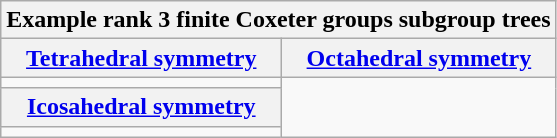<table class="wikitable collapsible collapsed">
<tr>
<th colspan=2>Example rank 3 finite Coxeter groups subgroup trees</th>
</tr>
<tr>
<th><a href='#'>Tetrahedral symmetry</a></th>
<th><a href='#'>Octahedral symmetry</a></th>
</tr>
<tr valign=top>
<td></td>
<td rowspan=3></td>
</tr>
<tr>
<th><a href='#'>Icosahedral symmetry</a></th>
</tr>
<tr>
<td></td>
</tr>
</table>
